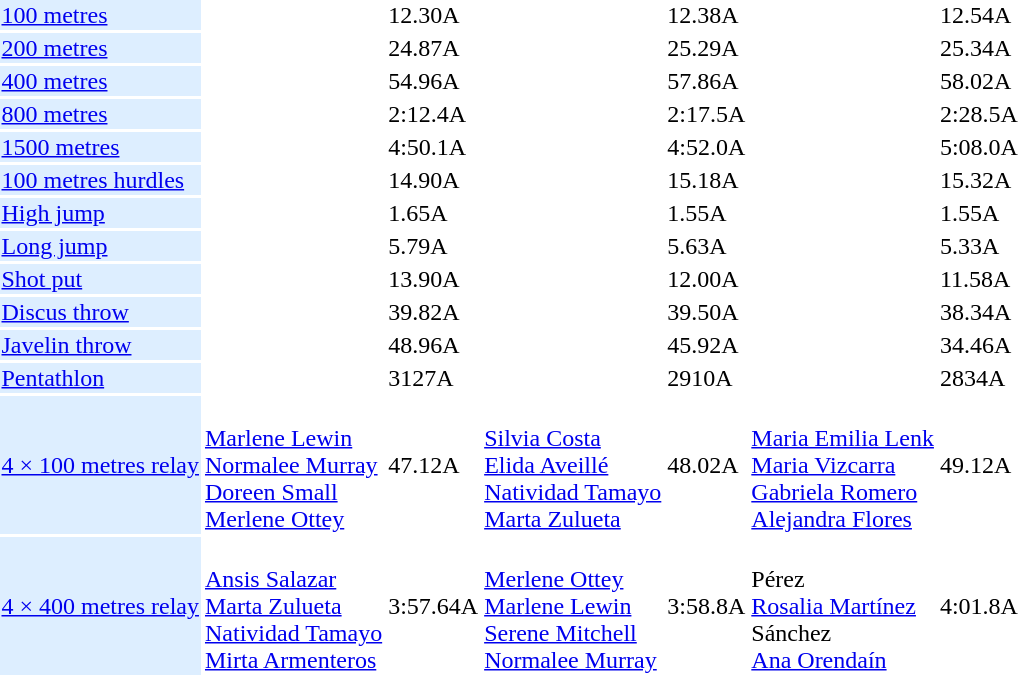<table>
<tr>
<td bgcolor = DDEEFF><a href='#'>100 metres</a></td>
<td></td>
<td>12.30A</td>
<td></td>
<td>12.38A</td>
<td></td>
<td>12.54A</td>
</tr>
<tr>
<td bgcolor = DDEEFF><a href='#'>200 metres</a></td>
<td></td>
<td>24.87A</td>
<td></td>
<td>25.29A</td>
<td></td>
<td>25.34A</td>
</tr>
<tr>
<td bgcolor = DDEEFF><a href='#'>400 metres</a></td>
<td></td>
<td>54.96A</td>
<td></td>
<td>57.86A</td>
<td></td>
<td>58.02A</td>
</tr>
<tr>
<td bgcolor = DDEEFF><a href='#'>800 metres</a></td>
<td></td>
<td>2:12.4A</td>
<td></td>
<td>2:17.5A</td>
<td></td>
<td>2:28.5A</td>
</tr>
<tr>
<td bgcolor = DDEEFF><a href='#'>1500 metres</a></td>
<td></td>
<td>4:50.1A</td>
<td></td>
<td>4:52.0A</td>
<td></td>
<td>5:08.0A</td>
</tr>
<tr>
<td bgcolor = DDEEFF><a href='#'>100 metres hurdles</a></td>
<td></td>
<td>14.90A</td>
<td></td>
<td>15.18A</td>
<td></td>
<td>15.32A</td>
</tr>
<tr>
<td bgcolor = DDEEFF><a href='#'>High jump</a></td>
<td></td>
<td>1.65A</td>
<td></td>
<td>1.55A</td>
<td></td>
<td>1.55A</td>
</tr>
<tr>
<td bgcolor = DDEEFF><a href='#'>Long jump</a></td>
<td></td>
<td>5.79A</td>
<td></td>
<td>5.63A</td>
<td></td>
<td>5.33A</td>
</tr>
<tr>
<td bgcolor = DDEEFF><a href='#'>Shot put</a></td>
<td></td>
<td>13.90A</td>
<td></td>
<td>12.00A</td>
<td></td>
<td>11.58A</td>
</tr>
<tr>
<td bgcolor = DDEEFF><a href='#'>Discus throw</a></td>
<td></td>
<td>39.82A</td>
<td></td>
<td>39.50A</td>
<td></td>
<td>38.34A</td>
</tr>
<tr>
<td bgcolor = DDEEFF><a href='#'>Javelin throw</a></td>
<td></td>
<td>48.96A</td>
<td></td>
<td>45.92A</td>
<td></td>
<td>34.46A</td>
</tr>
<tr>
<td bgcolor = DDEEFF><a href='#'>Pentathlon</a></td>
<td></td>
<td>3127A</td>
<td></td>
<td>2910A</td>
<td></td>
<td>2834A</td>
</tr>
<tr>
<td bgcolor = DDEEFF><a href='#'>4 × 100 metres relay</a></td>
<td> <br> <a href='#'>Marlene Lewin</a> <br> <a href='#'>Normalee Murray</a> <br> <a href='#'>Doreen Small</a> <br> <a href='#'>Merlene Ottey</a></td>
<td>47.12A</td>
<td> <br> <a href='#'>Silvia Costa</a> <br> <a href='#'>Elida Aveillé</a> <br> <a href='#'>Natividad Tamayo</a> <br> <a href='#'>Marta Zulueta</a></td>
<td>48.02A</td>
<td> <br> <a href='#'>Maria Emilia Lenk</a> <br> <a href='#'>Maria Vizcarra</a> <br> <a href='#'>Gabriela Romero</a> <br> <a href='#'>Alejandra Flores</a></td>
<td>49.12A</td>
</tr>
<tr>
<td bgcolor = DDEEFF><a href='#'>4 × 400 metres relay</a></td>
<td> <br> <a href='#'>Ansis Salazar</a> <br> <a href='#'>Marta Zulueta</a> <br> <a href='#'>Natividad Tamayo</a> <br> <a href='#'>Mirta Armenteros</a></td>
<td>3:57.64A</td>
<td> <br> <a href='#'>Merlene Ottey</a> <br> <a href='#'>Marlene Lewin</a> <br> <a href='#'>Serene Mitchell</a> <br> <a href='#'>Normalee Murray</a></td>
<td>3:58.8A</td>
<td> <br> Pérez <br> <a href='#'>Rosalia Martínez</a> <br> Sánchez <br> <a href='#'>Ana Orendaín</a></td>
<td>4:01.8A</td>
</tr>
</table>
